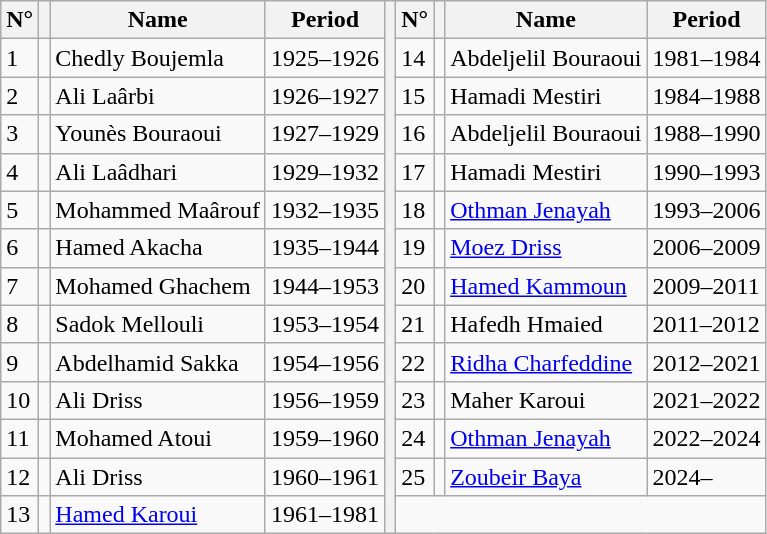<table class="wikitable">
<tr>
<th>N°</th>
<th></th>
<th>Name</th>
<th>Period</th>
<th rowspan="14"></th>
<th>N°</th>
<th></th>
<th>Name</th>
<th>Period</th>
</tr>
<tr>
<td>1</td>
<td></td>
<td>Chedly Boujemla</td>
<td>1925–1926</td>
<td>14</td>
<td></td>
<td>Abdeljelil Bouraoui</td>
<td>1981–1984</td>
</tr>
<tr>
<td>2</td>
<td></td>
<td>Ali Laârbi</td>
<td>1926–1927</td>
<td>15</td>
<td></td>
<td>Hamadi Mestiri</td>
<td>1984–1988</td>
</tr>
<tr>
<td>3</td>
<td></td>
<td>Younès Bouraoui</td>
<td>1927–1929</td>
<td>16</td>
<td></td>
<td>Abdeljelil Bouraoui</td>
<td>1988–1990</td>
</tr>
<tr>
<td>4</td>
<td></td>
<td>Ali Laâdhari</td>
<td>1929–1932</td>
<td>17</td>
<td></td>
<td>Hamadi Mestiri</td>
<td>1990–1993</td>
</tr>
<tr>
<td>5</td>
<td></td>
<td>Mohammed Maârouf</td>
<td>1932–1935</td>
<td>18</td>
<td></td>
<td><a href='#'>Othman Jenayah</a></td>
<td>1993–2006</td>
</tr>
<tr>
<td>6</td>
<td></td>
<td>Hamed Akacha</td>
<td>1935–1944</td>
<td>19</td>
<td></td>
<td><a href='#'>Moez Driss</a></td>
<td>2006–2009</td>
</tr>
<tr>
<td>7</td>
<td></td>
<td>Mohamed Ghachem</td>
<td>1944–1953</td>
<td>20</td>
<td></td>
<td><a href='#'>Hamed Kammoun</a></td>
<td>2009–2011</td>
</tr>
<tr>
<td>8</td>
<td></td>
<td>Sadok Mellouli</td>
<td>1953–1954</td>
<td>21</td>
<td></td>
<td>Hafedh Hmaied</td>
<td>2011–2012</td>
</tr>
<tr>
<td>9</td>
<td></td>
<td>Abdelhamid Sakka</td>
<td>1954–1956</td>
<td>22</td>
<td></td>
<td><a href='#'>Ridha Charfeddine</a></td>
<td>2012–2021</td>
</tr>
<tr>
<td>10</td>
<td></td>
<td>Ali Driss</td>
<td>1956–1959</td>
<td>23</td>
<td></td>
<td>Maher Karoui</td>
<td>2021–2022</td>
</tr>
<tr>
<td>11</td>
<td></td>
<td>Mohamed Atoui</td>
<td>1959–1960</td>
<td>24</td>
<td></td>
<td><a href='#'>Othman Jenayah</a></td>
<td>2022–2024</td>
</tr>
<tr>
<td>12</td>
<td></td>
<td>Ali Driss</td>
<td>1960–1961</td>
<td>25</td>
<td></td>
<td><a href='#'>Zoubeir Baya</a></td>
<td>2024–</td>
</tr>
<tr>
<td>13</td>
<td></td>
<td><a href='#'>Hamed Karoui</a></td>
<td>1961–1981</td>
</tr>
</table>
